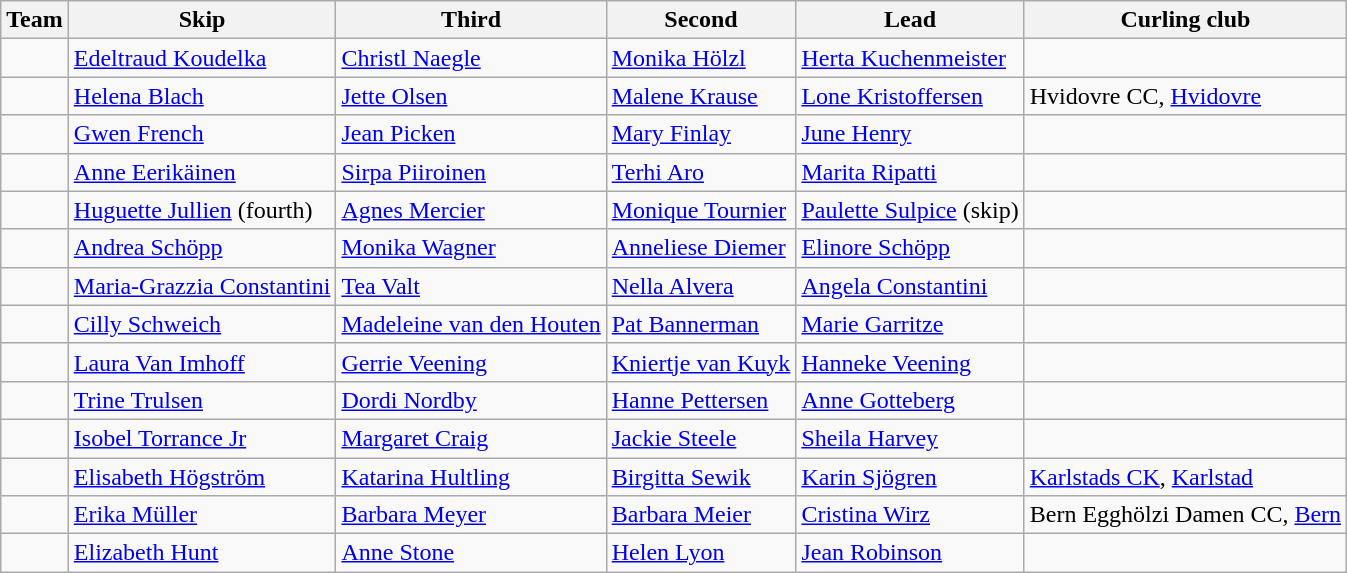<table class="wikitable">
<tr>
<th>Team</th>
<th>Skip</th>
<th>Third</th>
<th>Second</th>
<th>Lead</th>
<th>Curling club</th>
</tr>
<tr>
<td></td>
<td><a href='#'>Edeltraud Koudelka</a></td>
<td><a href='#'>Christl Naegle</a></td>
<td><a href='#'>Monika Hölzl</a></td>
<td><a href='#'>Herta Kuchenmeister</a></td>
<td></td>
</tr>
<tr>
<td></td>
<td><a href='#'>Helena Blach</a></td>
<td><a href='#'>Jette Olsen</a></td>
<td><a href='#'>Malene Krause</a></td>
<td><a href='#'>Lone Kristoffersen</a></td>
<td>Hvidovre CC, <a href='#'>Hvidovre</a></td>
</tr>
<tr>
<td></td>
<td><a href='#'>Gwen French</a></td>
<td><a href='#'>Jean Picken</a></td>
<td><a href='#'>Mary Finlay</a></td>
<td><a href='#'>June Henry</a></td>
<td></td>
</tr>
<tr>
<td></td>
<td><a href='#'>Anne Eerikäinen</a></td>
<td><a href='#'>Sirpa Piiroinen</a></td>
<td><a href='#'>Terhi Aro</a></td>
<td><a href='#'>Marita Ripatti</a></td>
<td></td>
</tr>
<tr>
<td></td>
<td><a href='#'>Huguette Jullien</a> (fourth)</td>
<td><a href='#'>Agnes Mercier</a></td>
<td><a href='#'>Monique Tournier</a></td>
<td><a href='#'>Paulette Sulpice</a> (skip)</td>
<td></td>
</tr>
<tr>
<td></td>
<td><a href='#'>Andrea Schöpp</a></td>
<td><a href='#'>Monika Wagner</a></td>
<td><a href='#'>Anneliese Diemer</a></td>
<td><a href='#'>Elinore Schöpp</a></td>
<td></td>
</tr>
<tr>
<td></td>
<td><a href='#'>Maria-Grazzia Constantini</a></td>
<td><a href='#'>Tea Valt</a></td>
<td><a href='#'>Nella Alvera</a></td>
<td><a href='#'>Angela Constantini</a></td>
<td></td>
</tr>
<tr>
<td></td>
<td><a href='#'>Cilly Schweich</a></td>
<td><a href='#'>Madeleine van den Houten</a></td>
<td><a href='#'>Pat Bannerman</a></td>
<td><a href='#'>Marie Garritze</a></td>
<td></td>
</tr>
<tr>
<td></td>
<td><a href='#'>Laura Van Imhoff</a></td>
<td><a href='#'>Gerrie Veening</a></td>
<td><a href='#'>Kniertje van Kuyk</a></td>
<td><a href='#'>Hanneke Veening</a></td>
<td></td>
</tr>
<tr>
<td></td>
<td><a href='#'>Trine Trulsen</a></td>
<td><a href='#'>Dordi Nordby</a></td>
<td><a href='#'>Hanne Pettersen</a></td>
<td><a href='#'>Anne Gotteberg</a></td>
<td></td>
</tr>
<tr>
<td></td>
<td><a href='#'>Isobel Torrance Jr</a></td>
<td><a href='#'>Margaret Craig</a></td>
<td><a href='#'>Jackie Steele</a></td>
<td><a href='#'>Sheila Harvey</a></td>
<td></td>
</tr>
<tr>
<td></td>
<td><a href='#'>Elisabeth Högström</a></td>
<td><a href='#'>Katarina Hultling</a></td>
<td><a href='#'>Birgitta Sewik</a></td>
<td><a href='#'>Karin Sjögren</a></td>
<td><a href='#'>Karlstads CK</a>, <a href='#'>Karlstad</a></td>
</tr>
<tr>
<td></td>
<td><a href='#'>Erika Müller</a></td>
<td><a href='#'>Barbara Meyer</a></td>
<td><a href='#'>Barbara Meier</a></td>
<td><a href='#'>Cristina Wirz</a></td>
<td>Bern Egghölzi Damen CC, <a href='#'>Bern</a></td>
</tr>
<tr>
<td></td>
<td><a href='#'>Elizabeth Hunt</a></td>
<td><a href='#'>Anne Stone</a></td>
<td><a href='#'>Helen Lyon</a></td>
<td><a href='#'>Jean Robinson</a></td>
<td></td>
</tr>
</table>
